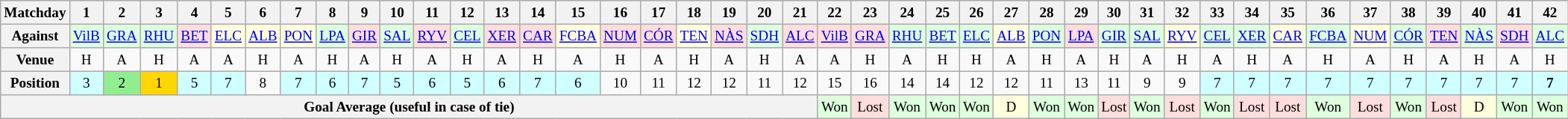<table class="wikitable" style="font-size: 80%">
<tr>
<th>Matchday</th>
<th>1</th>
<th>2</th>
<th>3</th>
<th>4</th>
<th>5</th>
<th>6</th>
<th>7</th>
<th>8</th>
<th>9</th>
<th>10</th>
<th>11</th>
<th>12</th>
<th>13</th>
<th>14</th>
<th>15</th>
<th>16</th>
<th>17</th>
<th>18</th>
<th>19</th>
<th>20</th>
<th>21</th>
<th>22</th>
<th>23</th>
<th>24</th>
<th>25</th>
<th>26</th>
<th>27</th>
<th>28</th>
<th>29</th>
<th>30</th>
<th>31</th>
<th>32</th>
<th>33</th>
<th>34</th>
<th>35</th>
<th>36</th>
<th>37</th>
<th>38</th>
<th>39</th>
<th>40</th>
<th>41</th>
<th>42</th>
</tr>
<tr>
<th>Against</th>
<td align="center" bgcolor="#ddffdd"><a href='#'>VilB</a></td>
<td align="center" bgcolor="#ddffdd"><a href='#'>GRA</a></td>
<td align="center" bgcolor="#ddffdd"><a href='#'>RHU</a></td>
<td align="center" bgcolor="#ffdddd"><a href='#'>BET</a></td>
<td align="center" bgcolor="#ffffdd"><a href='#'>ELC</a></td>
<td align="center" bgcolor="#ffffdd"><a href='#'>ALB</a></td>
<td align="center" bgcolor="#ffffdd"><a href='#'>PON</a></td>
<td align="center" bgcolor="#ddffdd"><a href='#'>LPA</a></td>
<td align="center" bgcolor="#ffdddd"><a href='#'>GIR</a></td>
<td align="center" bgcolor="#ddffdd"><a href='#'>SAL</a></td>
<td align="center" bgcolor="#ffdddd"><a href='#'>RYV</a></td>
<td align="center" bgcolor="#ddffdd"><a href='#'>CEL</a></td>
<td align="center" bgcolor="#ffdddd"><a href='#'>XER</a></td>
<td align="center" bgcolor="#ffdddd"><a href='#'>CAR</a></td>
<td align="center" bgcolor="#ffffdd"><a href='#'>FCBA</a></td>
<td align="center" bgcolor="#ffdddd"><a href='#'>NUM</a></td>
<td align="center" bgcolor="#ffdddd"><a href='#'>CÓR</a></td>
<td align="center" bgcolor="#ffffdd"><a href='#'>TEN</a></td>
<td align="center" bgcolor="#ffdddd"><a href='#'>NÀS</a></td>
<td align="center" bgcolor="#ddffdd"><a href='#'>SDH</a></td>
<td align="center" bgcolor="#ffdddd"><a href='#'>ALC</a></td>
<td align="center" bgcolor="#ffdddd"><a href='#'>VilB</a></td>
<td align="center" bgcolor="#ffdddd"><a href='#'>GRA</a></td>
<td align="center" bgcolor="#ddffdd"><a href='#'>RHU</a></td>
<td align="center" bgcolor="#ddffdd"><a href='#'>BET</a></td>
<td align="center" bgcolor="#ddffdd"><a href='#'>ELC</a></td>
<td align="center" bgcolor="#ffffdd"><a href='#'>ALB</a></td>
<td align="center" bgcolor="#ddffdd"><a href='#'>PON</a></td>
<td align="center" bgcolor="#ffdddd"><a href='#'>LPA</a></td>
<td align="center" bgcolor="#ddffdd"><a href='#'>GIR</a></td>
<td align="center" bgcolor="#ddffdd"><a href='#'>SAL</a></td>
<td align="center" bgcolor="#ffffdd"><a href='#'>RYV</a></td>
<td align="center" bgcolor="#ddffdd"><a href='#'>CEL</a></td>
<td align="center" bgcolor="#ddffdd"><a href='#'>XER</a></td>
<td align="center" bgcolor="#ffffdd"><a href='#'>CAR</a></td>
<td align="center" bgcolor="#ddffdd"><a href='#'>FCBA</a></td>
<td align="center" bgcolor="#ffffdd"><a href='#'>NUM</a></td>
<td align="center" bgcolor="#ddffdd"><a href='#'>CÓR</a></td>
<td align="center" bgcolor="#ffdddd"><a href='#'>TEN</a></td>
<td align="center" bgcolor="#ddffdd"><a href='#'>NÀS</a></td>
<td align="center" bgcolor="#ffdddd"><a href='#'>SDH</a></td>
<td align="center" bgcolor="#ddffdd"><a href='#'>ALC</a></td>
</tr>
<tr>
<th>Venue</th>
<td align="center">H</td>
<td align="center">A</td>
<td align="center">H</td>
<td align="center">A</td>
<td align="center">A</td>
<td align="center">H</td>
<td align="center">A</td>
<td align="center">H</td>
<td align="center">A</td>
<td align="center">H</td>
<td align="center">A</td>
<td align="center">H</td>
<td align="center">A</td>
<td align="center">H</td>
<td align="center">A</td>
<td align="center">H</td>
<td align="center">A</td>
<td align="center">H</td>
<td align="center">A</td>
<td align="center">H</td>
<td align="center">A</td>
<td align="center">A</td>
<td align="center">H</td>
<td align="center">A</td>
<td align="center">H</td>
<td align="center">H</td>
<td align="center">A</td>
<td align="center">H</td>
<td align="center">A</td>
<td align="center">H</td>
<td align="center">A</td>
<td align="center">H</td>
<td align="center">A</td>
<td align="center">H</td>
<td align="center">A</td>
<td align="center">H</td>
<td align="center">A</td>
<td align="center">H</td>
<td align="center">A</td>
<td align="center">H</td>
<td align="center">A</td>
<td align="center">H</td>
</tr>
<tr>
<th>Position</th>
<td align="center" bgcolor="#cfffff">3</td>
<td align="center" bgcolor="#90EE90">2</td>
<td align="center" bgcolor="gold">1</td>
<td align="center" bgcolor="#cfffff">5</td>
<td align="center" bgcolor="#cfffff">7</td>
<td align="center">8</td>
<td align="center" bgcolor="#cfffff">7</td>
<td align="center" bgcolor="#cfffff">6</td>
<td align="center" bgcolor="#cfffff">7</td>
<td align="center" bgcolor="#cfffff">5</td>
<td align="center" bgcolor="#cfffff">6</td>
<td align="center" bgcolor="#cfffff">5</td>
<td align="center" bgcolor="#cfffff">6</td>
<td align="center" bgcolor="#cfffff">7</td>
<td align="center" bgcolor="#cfffff">6</td>
<td align="center">10</td>
<td align="center">11</td>
<td align="center">12</td>
<td align="center">12</td>
<td align="center">11</td>
<td align="center">12</td>
<td align="center">15</td>
<td align="center">16</td>
<td align="center">14</td>
<td align="center">14</td>
<td align="center">12</td>
<td align="center">12</td>
<td align="center">11</td>
<td align="center">13</td>
<td align="center">11</td>
<td align="center">9</td>
<td align="center">9</td>
<td align="center" bgcolor="#cfffff">7</td>
<td align="center" bgcolor="#cfffff">7</td>
<td align="center" bgcolor="#cfffff">7</td>
<td align="center" bgcolor="#cfffff">7</td>
<td align="center" bgcolor="#cfffff">7</td>
<td align="center" bgcolor="#cfffff">7</td>
<td align="center" bgcolor="#cfffff">7</td>
<td align="center" bgcolor="#cfffff">7</td>
<td align="center" bgcolor="#cfffff">7</td>
<td align="center" bgcolor="#cfffff"><strong>7</strong></td>
</tr>
<tr>
<th colspan="22">Goal Average (useful in case of tie)</th>
<td align="center" bgcolor="#ddffdd">Won</td>
<td align="center" bgcolor="#ffdddd">Lost</td>
<td align="center" bgcolor="#ddffdd">Won</td>
<td align="center" bgcolor="#ddffdd">Won</td>
<td align="center" bgcolor="#ddffdd">Won</td>
<td align="center" bgcolor="#ffffdd">D</td>
<td align="center" bgcolor="#ddffdd">Won</td>
<td align="center" bgcolor="#ddffdd">Won</td>
<td align="center" bgcolor="#ffdddd">Lost</td>
<td align="center" bgcolor="#ddffdd">Won</td>
<td align="center" bgcolor="#ffdddd">Lost</td>
<td align="center" bgcolor="#ddffdd">Won</td>
<td align="center" bgcolor="#ffdddd">Lost</td>
<td align="center" bgcolor="#ffdddd">Lost</td>
<td align="center" bgcolor="#ddffdd">Won</td>
<td align="center" bgcolor="#ffdddd">Lost</td>
<td align="center" bgcolor="#ddffdd">Won</td>
<td align="center" bgcolor="#ffdddd">Lost</td>
<td align="center" bgcolor="#ffffdd">D</td>
<td align="center" bgcolor="#ddffdd">Won</td>
<td align="center" bgcolor="#ddffdd">Won</td>
</tr>
</table>
